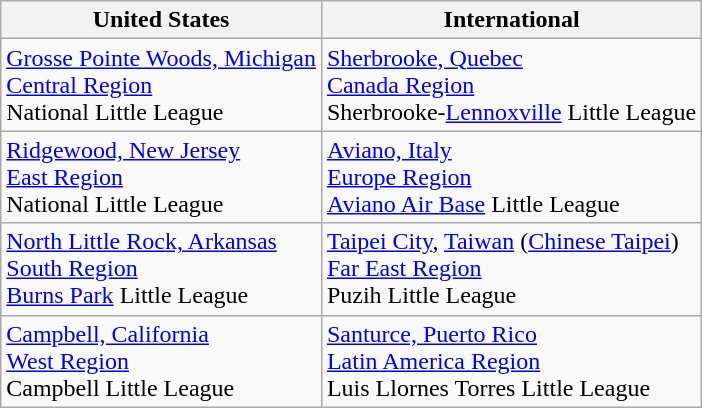<table class="wikitable">
<tr>
<th>United States</th>
<th>International</th>
</tr>
<tr>
<td> <a href='#'>Grosse Pointe Woods, Michigan</a><br><a href='#'>Central Region</a><br>National Little League</td>
<td> <a href='#'>Sherbrooke, Quebec</a><br> <a href='#'>Canada Region</a><br>Sherbrooke-<a href='#'>Lennoxville</a> Little League</td>
</tr>
<tr>
<td> <a href='#'>Ridgewood, New Jersey</a><br><a href='#'>East Region</a><br>National Little League</td>
<td> <a href='#'>Aviano, Italy</a><br><a href='#'>Europe Region</a><br><a href='#'>Aviano Air Base</a> Little League</td>
</tr>
<tr>
<td> <a href='#'>North Little Rock, Arkansas</a><br><a href='#'>South Region</a><br><a href='#'>Burns Park</a> Little League</td>
<td> <a href='#'>Taipei City</a>, <a href='#'>Taiwan</a> (<a href='#'>Chinese Taipei</a>)<br><a href='#'>Far East Region</a><br>Puzih Little League</td>
</tr>
<tr>
<td> <a href='#'>Campbell, California</a><br><a href='#'>West Region</a><br>Campbell Little League</td>
<td> <a href='#'>Santurce, Puerto Rico</a><br><a href='#'>Latin America Region</a><br>Luis Llornes Torres Little League</td>
</tr>
</table>
